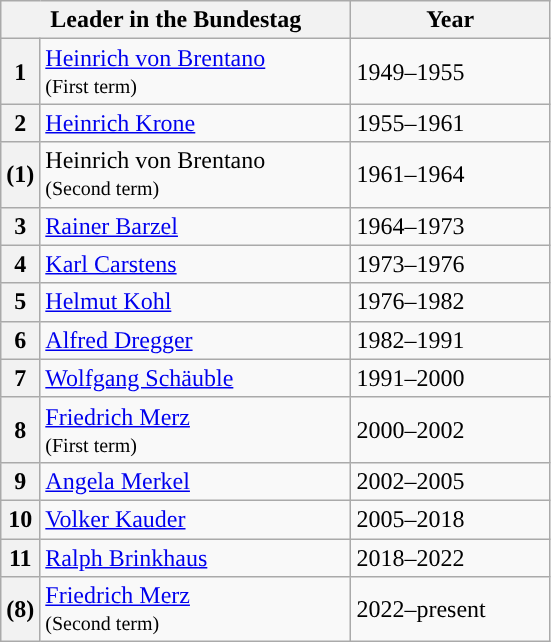<table class="wikitable">
<tr>
<th colspan=2>Leader in the Bundestag</th>
<th>Year</th>
</tr>
<tr>
<th style="background:">1</th>
<td style="width:200px;"><a href='#'>Heinrich von Brentano</a><br><small>(First term)</small></td>
<td style="width:125px;">1949–1955</td>
</tr>
<tr>
<th style="background:">2</th>
<td style="width:200px;"><a href='#'>Heinrich Krone</a></td>
<td style="width:125px;">1955–1961</td>
</tr>
<tr>
<th style="background:">(1)</th>
<td style="width:200px;">Heinrich von Brentano<br><small>(Second term)</small></td>
<td style="width:125px;">1961–1964</td>
</tr>
<tr>
<th style="background:">3</th>
<td style="width:200px;"><a href='#'>Rainer Barzel</a></td>
<td style="width:125px;">1964–1973</td>
</tr>
<tr>
<th style="background:">4</th>
<td style="width:200px;"><a href='#'>Karl Carstens</a></td>
<td style="width:125px;">1973–1976</td>
</tr>
<tr>
<th style="background:">5</th>
<td style="width:200px;"><a href='#'>Helmut Kohl</a></td>
<td style="width:125px;">1976–1982</td>
</tr>
<tr>
<th style="background:">6</th>
<td style="width:200px;"><a href='#'>Alfred Dregger</a></td>
<td style="width:125px;">1982–1991</td>
</tr>
<tr>
<th style="background:">7</th>
<td style="width:200px;"><a href='#'>Wolfgang Schäuble</a></td>
<td style="width:125px;">1991–2000</td>
</tr>
<tr>
<th style="background:">8</th>
<td style="width:200px;"><a href='#'>Friedrich Merz</a><br><small>(First term)</small></td>
<td style="width:125px;">2000–2002</td>
</tr>
<tr>
<th style="background:">9</th>
<td style="width:200px;"><a href='#'>Angela Merkel</a></td>
<td style="width:125px;">2002–2005</td>
</tr>
<tr>
<th style="background:">10</th>
<td style="width:200px;"><a href='#'>Volker Kauder</a></td>
<td style="width:125px;">2005–2018</td>
</tr>
<tr>
<th style="background:">11</th>
<td style="width:200px;"><a href='#'>Ralph Brinkhaus</a></td>
<td style="width:125px;">2018–2022</td>
</tr>
<tr>
<th style="background:">(8)</th>
<td style="width:200px;"><a href='#'>Friedrich Merz</a><br><small>(Second term)</small></td>
<td style="width:125px;">2022–present</td>
</tr>
</table>
